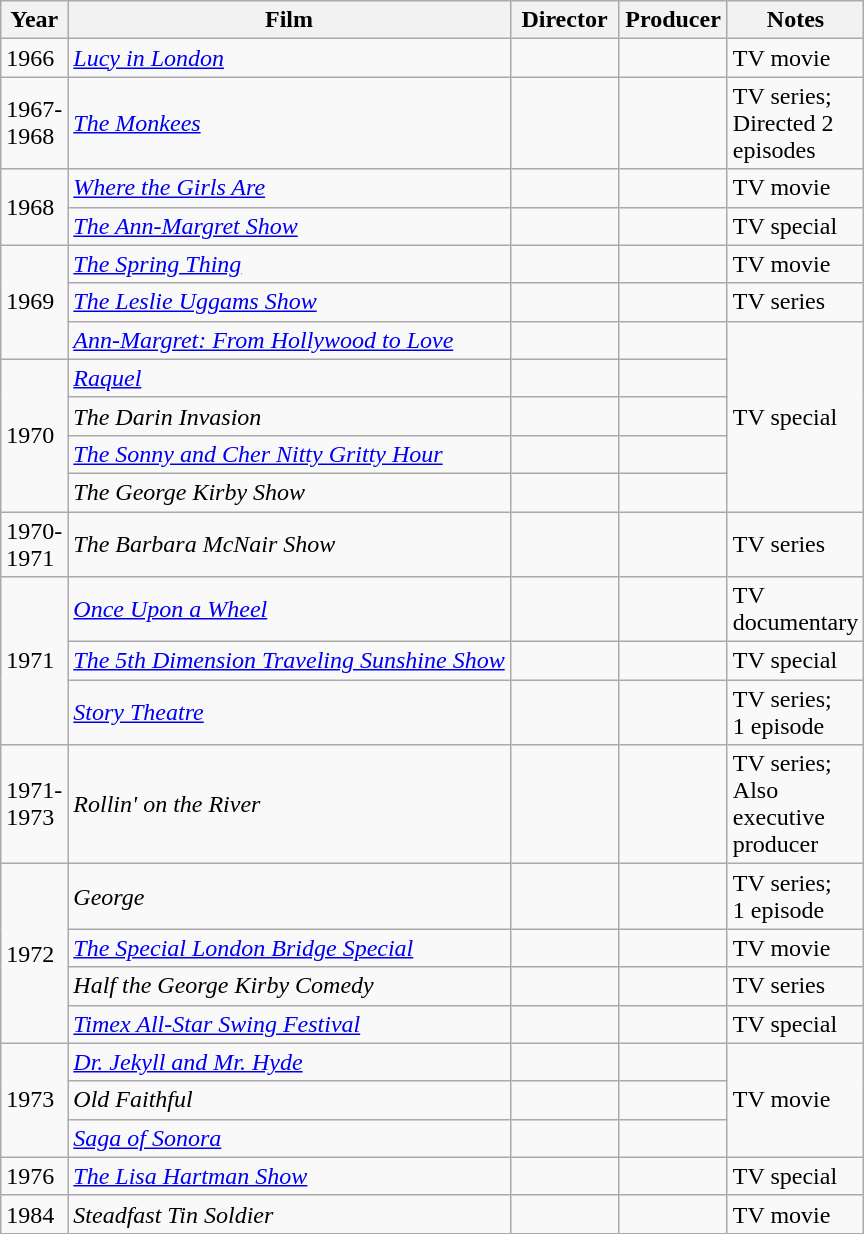<table class="wikitable sortable">
<tr>
<th style="width:26px;">Year</th>
<th>Film</th>
<th width="65">Director</th>
<th width="65">Producer</th>
<th width="65">Notes</th>
</tr>
<tr>
<td>1966</td>
<td><em><a href='#'>Lucy in London</a></em></td>
<td></td>
<td></td>
<td>TV movie</td>
</tr>
<tr>
<td>1967-1968</td>
<td><a href='#'><em>The Monkees</em></a></td>
<td></td>
<td></td>
<td>TV series;<br>Directed 2 episodes</td>
</tr>
<tr>
<td rowspan="2">1968</td>
<td><em><a href='#'>Where the Girls Are</a></em></td>
<td></td>
<td></td>
<td>TV movie</td>
</tr>
<tr>
<td><em><a href='#'>The Ann-Margret Show</a></em></td>
<td></td>
<td></td>
<td>TV special</td>
</tr>
<tr>
<td rowspan="3">1969</td>
<td><em><a href='#'>The Spring Thing</a></em></td>
<td></td>
<td></td>
<td>TV movie</td>
</tr>
<tr>
<td><em><a href='#'>The Leslie Uggams Show</a></em></td>
<td></td>
<td></td>
<td>TV series</td>
</tr>
<tr>
<td><em><a href='#'>Ann-Margret: From Hollywood to Love</a></em></td>
<td></td>
<td></td>
<td rowspan="5">TV special</td>
</tr>
<tr>
<td rowspan="4">1970</td>
<td><a href='#'><em>Raquel</em></a></td>
<td></td>
<td></td>
</tr>
<tr>
<td><em>The Darin Invasion</em></td>
<td></td>
<td></td>
</tr>
<tr>
<td><em><a href='#'>The Sonny and Cher Nitty Gritty Hour</a></em></td>
<td></td>
<td></td>
</tr>
<tr>
<td><em>The George Kirby Show</em></td>
<td></td>
<td></td>
</tr>
<tr>
<td>1970-1971</td>
<td><em>The Barbara McNair Show</em></td>
<td></td>
<td></td>
<td>TV series</td>
</tr>
<tr>
<td rowspan="3">1971</td>
<td><em><a href='#'>Once Upon a Wheel</a></em></td>
<td></td>
<td></td>
<td>TV documentary</td>
</tr>
<tr>
<td><em><a href='#'>The 5th Dimension Traveling Sunshine Show</a></em></td>
<td></td>
<td></td>
<td>TV special</td>
</tr>
<tr>
<td><em><a href='#'>Story Theatre</a></em></td>
<td></td>
<td></td>
<td>TV series;<br>1 episode</td>
</tr>
<tr>
<td>1971-1973</td>
<td><em>Rollin' on the River</em></td>
<td></td>
<td></td>
<td>TV series;<br>Also executive producer</td>
</tr>
<tr>
<td rowspan="4">1972</td>
<td><em>George</em></td>
<td></td>
<td></td>
<td>TV series;<br>1 episode</td>
</tr>
<tr>
<td><em><a href='#'>The Special London Bridge Special</a></em></td>
<td></td>
<td></td>
<td>TV movie</td>
</tr>
<tr>
<td><em>Half the George Kirby Comedy</em></td>
<td></td>
<td></td>
<td>TV series</td>
</tr>
<tr>
<td><em><a href='#'>Timex All-Star Swing Festival</a></em></td>
<td></td>
<td></td>
<td>TV special</td>
</tr>
<tr>
<td rowspan="3">1973</td>
<td><a href='#'><em>Dr. Jekyll and Mr. Hyde</em></a></td>
<td></td>
<td></td>
<td rowspan="3">TV movie</td>
</tr>
<tr>
<td><em>Old Faithful</em></td>
<td></td>
<td></td>
</tr>
<tr>
<td><em><a href='#'>Saga of Sonora</a></em></td>
<td></td>
<td></td>
</tr>
<tr>
<td>1976</td>
<td><em><a href='#'>The Lisa Hartman Show</a></em></td>
<td></td>
<td></td>
<td>TV special</td>
</tr>
<tr>
<td>1984</td>
<td><em>Steadfast Tin Soldier</em></td>
<td></td>
<td></td>
<td>TV movie</td>
</tr>
<tr>
</tr>
</table>
